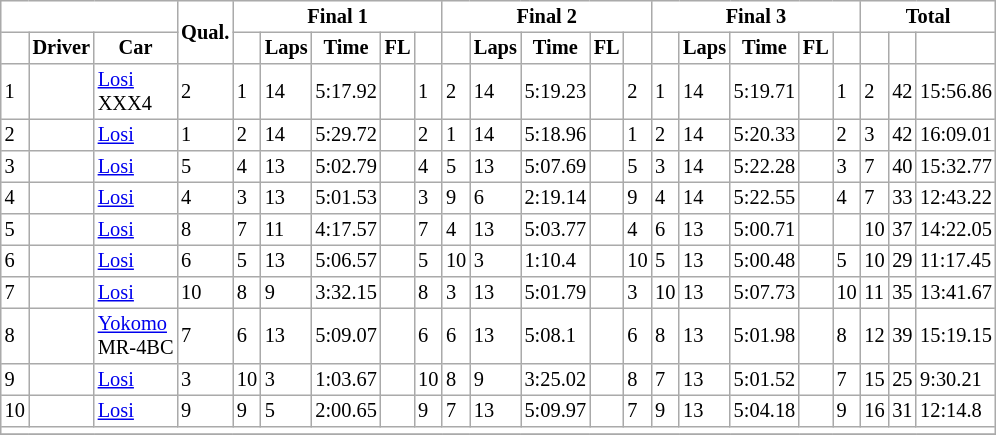<table border="2" cellpadding="2" cellspacing="0" style="margin:0 1em 0 0; border:1px #aaa solid; border-collapse:collapse; font-size:85%;">
<tr>
<th colspan="3"></th>
<th rowspan="2" style="text-align:center;">Qual.</th>
<th colspan="5" style="text-align:center;">Final 1</th>
<th colspan="5" style="text-align:center;">Final 2</th>
<th colspan="5" style="text-align:center;">Final 3</th>
<th colspan="3">Total</th>
</tr>
<tr>
<th style="text-align:center;"></th>
<th style="text-align:center;">Driver</th>
<th style="text-align:center;">Car</th>
<th style="text-align:center;"></th>
<th style="text-align:center;">Laps</th>
<th style="text-align:center;">Time</th>
<th style="text-align:center;">FL</th>
<th style="text-align:center;"></th>
<th style="text-align:center;"></th>
<th style="text-align:center;">Laps</th>
<th style="text-align:center;">Time</th>
<th style="text-align:center;">FL</th>
<th style="text-align:center;"></th>
<th style="text-align:center;"></th>
<th style="text-align:center;">Laps</th>
<th style="text-align:center;">Time</th>
<th style="text-align:center;">FL</th>
<th style="text-align:center;"></th>
<th style="text-align:center;"></th>
<th style="text-align:center;"></th>
<th style="text-align:center;"></th>
</tr>
<tr>
<td>1</td>
<td></td>
<td><a href='#'>Losi</a><br> XXX4</td>
<td>2</td>
<td>1</td>
<td>14</td>
<td>5:17.92</td>
<td></td>
<td>1</td>
<td>2</td>
<td>14</td>
<td>5:19.23</td>
<td></td>
<td>2</td>
<td>1</td>
<td>14</td>
<td>5:19.71</td>
<td></td>
<td>1</td>
<td>2</td>
<td>42</td>
<td>15:56.86</td>
</tr>
<tr>
<td>2</td>
<td></td>
<td><a href='#'>Losi</a></td>
<td>1</td>
<td>2</td>
<td>14</td>
<td>5:29.72</td>
<td></td>
<td>2</td>
<td>1</td>
<td>14</td>
<td>5:18.96</td>
<td></td>
<td>1</td>
<td>2</td>
<td>14</td>
<td>5:20.33</td>
<td></td>
<td>2</td>
<td>3</td>
<td>42</td>
<td>16:09.01</td>
</tr>
<tr>
<td>3</td>
<td></td>
<td><a href='#'>Losi</a></td>
<td>5</td>
<td>4</td>
<td>13</td>
<td>5:02.79</td>
<td></td>
<td>4</td>
<td>5</td>
<td>13</td>
<td>5:07.69</td>
<td></td>
<td>5</td>
<td>3</td>
<td>14</td>
<td>5:22.28</td>
<td></td>
<td>3</td>
<td>7</td>
<td>40</td>
<td>15:32.77</td>
</tr>
<tr>
<td>4</td>
<td></td>
<td><a href='#'>Losi</a></td>
<td>4</td>
<td>3</td>
<td>13</td>
<td>5:01.53</td>
<td></td>
<td>3</td>
<td>9</td>
<td>6</td>
<td>2:19.14</td>
<td></td>
<td>9</td>
<td>4</td>
<td>14</td>
<td>5:22.55</td>
<td></td>
<td>4</td>
<td>7</td>
<td>33</td>
<td>12:43.22</td>
</tr>
<tr>
<td>5</td>
<td></td>
<td><a href='#'>Losi</a></td>
<td>8</td>
<td>7</td>
<td>11</td>
<td>4:17.57</td>
<td></td>
<td>7</td>
<td>4</td>
<td>13</td>
<td>5:03.77</td>
<td></td>
<td>4</td>
<td>6</td>
<td>13</td>
<td>5:00.71</td>
<td></td>
<td 6></td>
<td>10</td>
<td>37</td>
<td>14:22.05</td>
</tr>
<tr>
<td>6</td>
<td></td>
<td><a href='#'>Losi</a></td>
<td>6</td>
<td>5</td>
<td>13</td>
<td>5:06.57</td>
<td></td>
<td>5</td>
<td>10</td>
<td>3</td>
<td>1:10.4</td>
<td></td>
<td>10</td>
<td>5</td>
<td>13</td>
<td>5:00.48</td>
<td></td>
<td>5</td>
<td>10</td>
<td>29</td>
<td>11:17.45</td>
</tr>
<tr>
<td>7</td>
<td></td>
<td><a href='#'>Losi</a></td>
<td>10</td>
<td>8</td>
<td>9</td>
<td>3:32.15</td>
<td></td>
<td>8</td>
<td>3</td>
<td>13</td>
<td>5:01.79</td>
<td></td>
<td>3</td>
<td>10</td>
<td>13</td>
<td>5:07.73</td>
<td></td>
<td>10</td>
<td>11</td>
<td>35</td>
<td>13:41.67</td>
</tr>
<tr>
<td>8</td>
<td></td>
<td><a href='#'>Yokomo</a><br> MR-4BC</td>
<td>7</td>
<td>6</td>
<td>13</td>
<td>5:09.07</td>
<td></td>
<td>6</td>
<td>6</td>
<td>13</td>
<td>5:08.1</td>
<td></td>
<td>6</td>
<td>8</td>
<td>13</td>
<td>5:01.98</td>
<td></td>
<td>8</td>
<td>12</td>
<td>39</td>
<td>15:19.15</td>
</tr>
<tr>
<td>9</td>
<td></td>
<td><a href='#'>Losi</a></td>
<td>3</td>
<td>10</td>
<td>3</td>
<td>1:03.67</td>
<td></td>
<td>10</td>
<td>8</td>
<td>9</td>
<td>3:25.02</td>
<td></td>
<td>8</td>
<td>7</td>
<td>13</td>
<td>5:01.52</td>
<td></td>
<td>7</td>
<td>15</td>
<td>25</td>
<td>9:30.21</td>
</tr>
<tr>
<td>10</td>
<td></td>
<td><a href='#'>Losi</a></td>
<td>9</td>
<td>9</td>
<td>5</td>
<td>2:00.65</td>
<td></td>
<td>9</td>
<td>7</td>
<td>13</td>
<td>5:09.97</td>
<td></td>
<td>7</td>
<td>9</td>
<td>13</td>
<td>5:04.18</td>
<td></td>
<td>9</td>
<td>16</td>
<td>31</td>
<td>12:14.8</td>
</tr>
<tr>
<td colspan="22"></td>
</tr>
<tr>
</tr>
</table>
